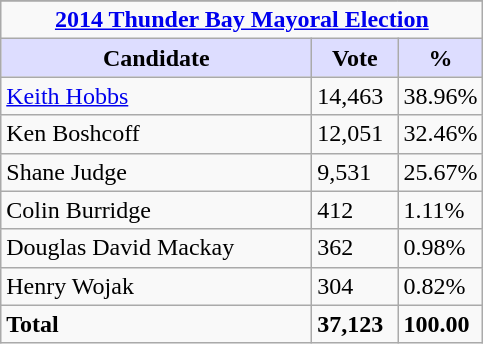<table class="wikitable sortable">
<tr style="background-color:#E9E9E9">
</tr>
<tr>
<td colspan="3" style="text-align:center;"><strong><a href='#'>2014 Thunder Bay Mayoral Election</a></strong></td>
</tr>
<tr>
<th style="background:#ddf; width:200px;">Candidate</th>
<th style="background:#ddf; width:50px;">Vote</th>
<th style="background:#ddf; width:30px;">%</th>
</tr>
<tr>
<td><a href='#'>Keith Hobbs</a></td>
<td>14,463</td>
<td>38.96%</td>
</tr>
<tr>
<td>Ken Boshcoff</td>
<td>12,051</td>
<td>32.46%</td>
</tr>
<tr>
<td>Shane Judge</td>
<td>9,531</td>
<td>25.67%</td>
</tr>
<tr>
<td>Colin Burridge</td>
<td>412</td>
<td>1.11%</td>
</tr>
<tr>
<td>Douglas David Mackay</td>
<td>362</td>
<td>0.98%</td>
</tr>
<tr>
<td>Henry Wojak</td>
<td>304</td>
<td>0.82%</td>
</tr>
<tr>
<td><strong>Total</strong></td>
<td><strong>37,123</strong></td>
<td><strong>100.00</strong></td>
</tr>
</table>
